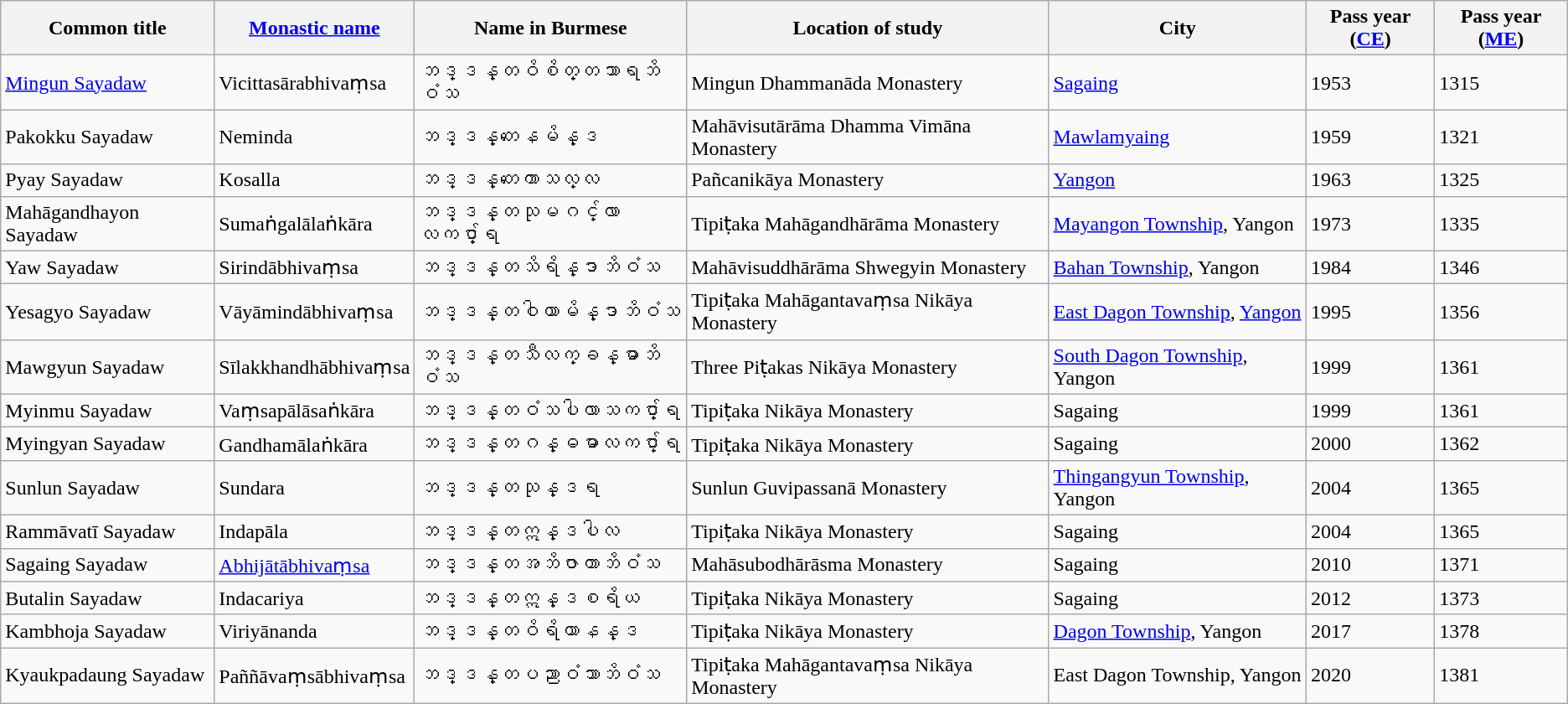<table class="wikitable sortable">
<tr>
<th>Common title</th>
<th><a href='#'>Monastic name</a></th>
<th>Name in Burmese</th>
<th>Location of study</th>
<th>City</th>
<th>Pass year (<a href='#'>CE</a>)</th>
<th>Pass year (<a href='#'>ME</a>)</th>
</tr>
<tr>
<td><a href='#'>Mingun Sayadaw</a></td>
<td>Vicittasārabhivaṃsa</td>
<td>ဘဒ္ဒန္တဝိစိတ္တသာရဘိဝံသ</td>
<td>Mingun Dhammanāda Monastery</td>
<td><a href='#'>Sagaing</a></td>
<td>1953</td>
<td>1315</td>
</tr>
<tr>
<td>Pakokku Sayadaw</td>
<td>Neminda</td>
<td>ဘဒ္ဒန္တနေမိန္ဒ</td>
<td>Mahāvisutārāma Dhamma Vimāna Monastery</td>
<td><a href='#'>Mawlamyaing</a></td>
<td>1959</td>
<td>1321</td>
</tr>
<tr>
<td>Pyay Sayadaw</td>
<td>Kosalla</td>
<td>ဘဒ္ဒန္တကောသလ္လ</td>
<td>Pañcanikāya Monastery</td>
<td><a href='#'>Yangon</a></td>
<td>1963</td>
<td>1325</td>
</tr>
<tr>
<td>Mahāgandhayon Sayadaw</td>
<td>Sumaṅgalālaṅkāra</td>
<td>ဘဒ္ဒန္တသုမင်္ဂလာလင်္ကာရ</td>
<td>Tipiṭaka Mahāgandhārāma Monastery</td>
<td><a href='#'>Mayangon Township</a>, Yangon</td>
<td>1973</td>
<td>1335</td>
</tr>
<tr>
<td>Yaw Sayadaw</td>
<td>Sirindābhivaṃsa</td>
<td>ဘဒ္ဒန္တသိရိန္ဒာဘိဝံသ</td>
<td>Mahāvisuddhārāma Shwegyin Monastery</td>
<td><a href='#'>Bahan Township</a>, Yangon</td>
<td>1984</td>
<td>1346</td>
</tr>
<tr>
<td>Yesagyo Sayadaw</td>
<td>Vāyāmindābhivaṃsa</td>
<td>ဘဒ္ဒန္တဝါယာမိန္ဒာဘိဝံသ</td>
<td>Tipiṭaka Mahāgantavaṃsa Nikāya Monastery</td>
<td><a href='#'>East Dagon Township</a>, <a href='#'>Yangon</a></td>
<td>1995</td>
<td>1356</td>
</tr>
<tr>
<td>Mawgyun Sayadaw</td>
<td>Sīlakkhandhābhivaṃsa</td>
<td>ဘဒ္ဒန္တသီလက္ခန္ဓာဘိဝံသ</td>
<td>Three Piṭakas Nikāya Monastery</td>
<td><a href='#'>South Dagon Township</a>, Yangon</td>
<td>1999</td>
<td>1361</td>
</tr>
<tr>
<td>Myinmu Sayadaw</td>
<td>Vaṃsapālāsaṅkāra</td>
<td>ဘဒ္ဒန္တဝံသပါလာသင်္ကာရ</td>
<td>Tipiṭaka Nikāya Monastery</td>
<td>Sagaing</td>
<td>1999</td>
<td>1361</td>
</tr>
<tr>
<td>Myingyan Sayadaw</td>
<td>Gandhamālaṅkāra</td>
<td>ဘဒ္ဒန္တဂန္ဓမာလင်္ကာရ</td>
<td>Tipiṭaka Nikāya Monastery</td>
<td>Sagaing</td>
<td>2000</td>
<td>1362</td>
</tr>
<tr>
<td>Sunlun Sayadaw</td>
<td>Sundara</td>
<td>ဘဒ္ဒန္တသုန္ဒရ</td>
<td>Sunlun Guvipassanā Monastery</td>
<td><a href='#'>Thingangyun Township</a>, Yangon</td>
<td>2004</td>
<td>1365</td>
</tr>
<tr>
<td>Rammāvatī Sayadaw</td>
<td>Indapāla</td>
<td>ဘဒ္ဒန္တဣန္ဒပါလ</td>
<td>Tipiṭaka Nikāya Monastery</td>
<td>Sagaing</td>
<td>2004</td>
<td>1365</td>
</tr>
<tr>
<td>Sagaing Sayadaw</td>
<td><a href='#'>Abhijātābhivaṃsa</a></td>
<td>ဘဒ္ဒန္တအဘိဇာတာဘိဝံသ</td>
<td>Mahāsubodhārāsma Monastery</td>
<td>Sagaing</td>
<td>2010</td>
<td>1371</td>
</tr>
<tr>
<td>Butalin Sayadaw</td>
<td>Indacariya</td>
<td>ဘဒ္ဒန္တဣန္ဒစရိယ</td>
<td>Tipiṭaka Nikāya Monastery</td>
<td>Sagaing</td>
<td>2012</td>
<td>1373</td>
</tr>
<tr>
<td>Kambhoja Sayadaw</td>
<td>Viriyānanda</td>
<td>ဘဒ္ဒန္တဝိရိယာနန္ဒ</td>
<td>Tipiṭaka Nikāya Monastery</td>
<td><a href='#'>Dagon Township</a>, Yangon</td>
<td>2017</td>
<td>1378</td>
</tr>
<tr>
<td>Kyaukpadaung Sayadaw</td>
<td>Paññāvaṃsābhivaṃsa</td>
<td>ဘဒ္ဒန္တပညာဝံသာဘိဝံသ</td>
<td>Tipiṭaka Mahāgantavaṃsa Nikāya Monastery</td>
<td>East Dagon Township, Yangon</td>
<td>2020</td>
<td>1381</td>
</tr>
</table>
